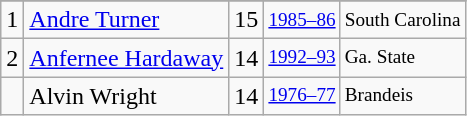<table class="wikitable">
<tr>
</tr>
<tr>
<td>1</td>
<td><a href='#'>Andre Turner</a></td>
<td>15</td>
<td style="font-size:80%;"><a href='#'>1985–86</a></td>
<td style="font-size:80%;">South Carolina</td>
</tr>
<tr>
<td>2</td>
<td><a href='#'>Anfernee Hardaway</a></td>
<td>14</td>
<td style="font-size:80%;"><a href='#'>1992–93</a></td>
<td style="font-size:80%;">Ga. State</td>
</tr>
<tr>
<td></td>
<td>Alvin Wright</td>
<td>14</td>
<td style="font-size:80%;"><a href='#'>1976–77</a></td>
<td style="font-size:80%;">Brandeis</td>
</tr>
</table>
